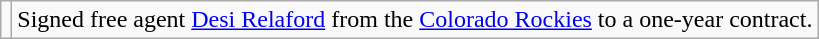<table class="wikitable">
<tr>
<td></td>
<td>Signed free agent <a href='#'>Desi Relaford</a> from the <a href='#'>Colorado Rockies</a> to a one-year contract.</td>
</tr>
</table>
